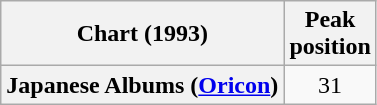<table class="wikitable plainrowheaders" style="text-align:center">
<tr>
<th scope="col">Chart (1993)</th>
<th scope="col">Peak<br> position</th>
</tr>
<tr>
<th scope="row">Japanese Albums (<a href='#'>Oricon</a>)</th>
<td>31</td>
</tr>
</table>
